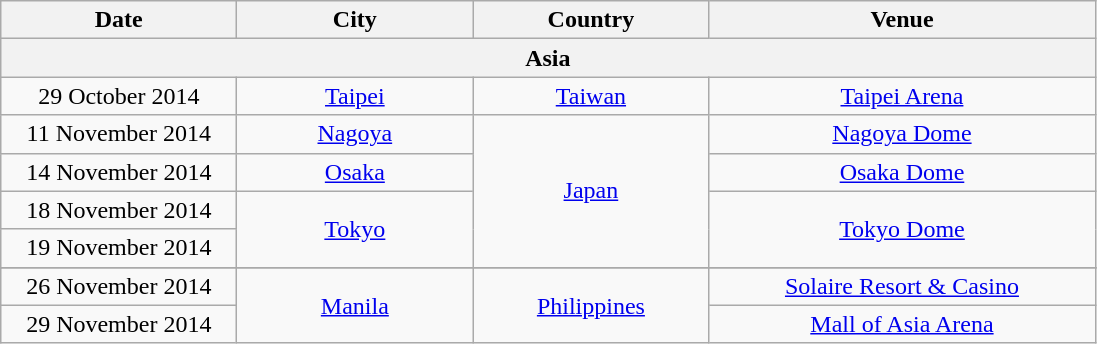<table class="wikitable" style="text-align:center">
<tr>
<th style="width:150px;">Date</th>
<th style="width:150px;">City</th>
<th style="width:150px;">Country</th>
<th style="width:250px;">Venue</th>
</tr>
<tr>
<th colspan="6" style="text-align:center;">Asia</th>
</tr>
<tr>
<td>29 October 2014</td>
<td><a href='#'>Taipei</a></td>
<td><a href='#'>Taiwan</a></td>
<td><a href='#'>Taipei Arena</a></td>
</tr>
<tr>
<td>11 November 2014</td>
<td><a href='#'>Nagoya</a></td>
<td rowspan="4"><a href='#'>Japan</a></td>
<td><a href='#'>Nagoya Dome</a></td>
</tr>
<tr>
<td>14 November 2014</td>
<td><a href='#'>Osaka</a></td>
<td><a href='#'>Osaka Dome</a></td>
</tr>
<tr>
<td>18 November 2014</td>
<td rowspan="2"><a href='#'>Tokyo</a></td>
<td rowspan="2"><a href='#'>Tokyo Dome</a></td>
</tr>
<tr>
<td>19 November 2014</td>
</tr>
<tr>
</tr>
<tr>
<td>26 November 2014</td>
<td rowspan="2"><a href='#'>Manila</a></td>
<td rowspan="2"><a href='#'>Philippines</a></td>
<td><a href='#'>Solaire Resort & Casino</a></td>
</tr>
<tr>
<td>29 November 2014</td>
<td><a href='#'>Mall of Asia Arena</a></td>
</tr>
</table>
